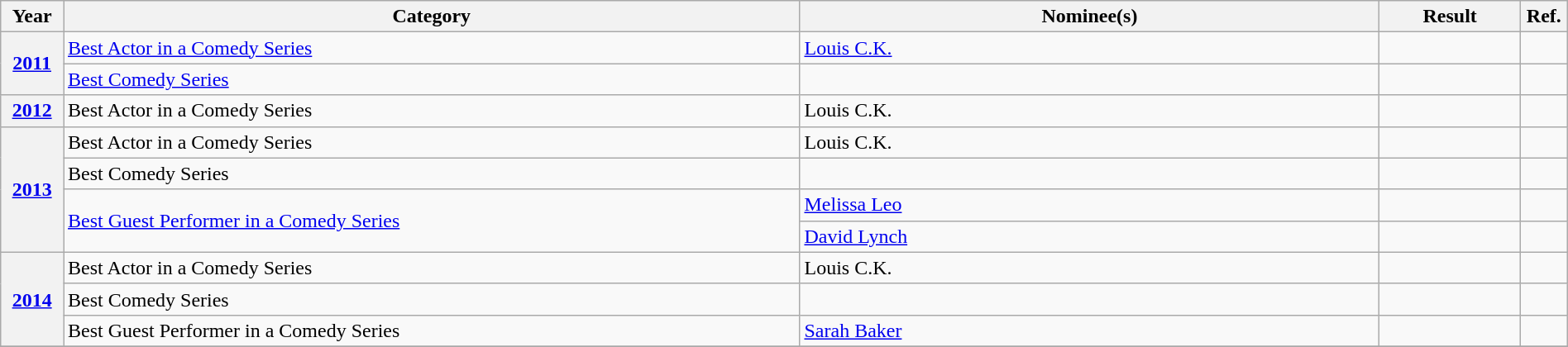<table class="wikitable plainrowheaders" width=100%>
<tr>
<th scope="col" width="4%">Year</th>
<th scope="col" width="47%">Category</th>
<th scope="col" width="37%">Nominee(s)</th>
<th scope="col" width="9%">Result</th>
<th scope="col" width="3%">Ref.</th>
</tr>
<tr>
<th scope="row" rowspan=2><a href='#'>2011</a></th>
<td><a href='#'>Best Actor in a Comedy Series</a></td>
<td><a href='#'>Louis C.K.</a></td>
<td></td>
<td></td>
</tr>
<tr>
<td><a href='#'>Best Comedy Series</a></td>
<td></td>
<td></td>
<td></td>
</tr>
<tr>
<th scope="row"><a href='#'>2012</a></th>
<td>Best Actor in a Comedy Series</td>
<td>Louis C.K.</td>
<td></td>
<td></td>
</tr>
<tr>
<th scope="row" rowspan=4><a href='#'>2013</a></th>
<td>Best Actor in a Comedy Series</td>
<td>Louis C.K.</td>
<td></td>
<td></td>
</tr>
<tr>
<td>Best Comedy Series</td>
<td></td>
<td></td>
<td></td>
</tr>
<tr>
<td scope="row" rowspan=2><a href='#'>Best Guest Performer in a Comedy Series</a></td>
<td><a href='#'>Melissa Leo</a></td>
<td></td>
<td></td>
</tr>
<tr>
<td><a href='#'>David Lynch</a></td>
<td></td>
<td></td>
</tr>
<tr>
<th scope="row" rowspan=3><a href='#'>2014</a></th>
<td>Best Actor in a Comedy Series</td>
<td>Louis C.K.</td>
<td></td>
<td></td>
</tr>
<tr>
<td>Best Comedy Series</td>
<td></td>
<td></td>
<td></td>
</tr>
<tr>
<td>Best Guest Performer in a Comedy Series</td>
<td><a href='#'>Sarah Baker</a></td>
<td></td>
<td></td>
</tr>
<tr>
</tr>
</table>
